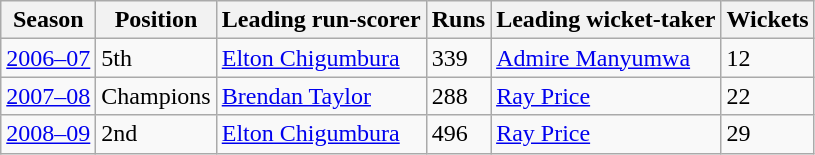<table class="wikitable sortable">
<tr>
<th>Season</th>
<th>Position</th>
<th>Leading run-scorer</th>
<th>Runs</th>
<th>Leading wicket-taker</th>
<th>Wickets</th>
</tr>
<tr>
<td><a href='#'>2006–07</a></td>
<td>5th</td>
<td><a href='#'>Elton Chigumbura</a></td>
<td>339</td>
<td><a href='#'>Admire Manyumwa</a></td>
<td>12</td>
</tr>
<tr>
<td><a href='#'>2007–08</a></td>
<td>Champions</td>
<td><a href='#'>Brendan Taylor</a></td>
<td>288</td>
<td><a href='#'>Ray Price</a></td>
<td>22</td>
</tr>
<tr>
<td><a href='#'>2008–09</a></td>
<td>2nd</td>
<td><a href='#'>Elton Chigumbura</a></td>
<td>496</td>
<td><a href='#'>Ray Price</a></td>
<td>29</td>
</tr>
</table>
